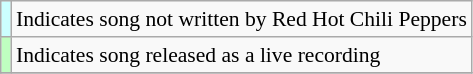<table class="wikitable" style="font-size:90%;">
<tr>
<th scope="row" style="background-color:#CCFFFF"></th>
<td>Indicates song not written by Red Hot Chili Peppers</td>
</tr>
<tr>
<th scope="row" style="background-color:#BFFFC0"></th>
<td>Indicates song released as a live recording</td>
</tr>
<tr>
</tr>
</table>
